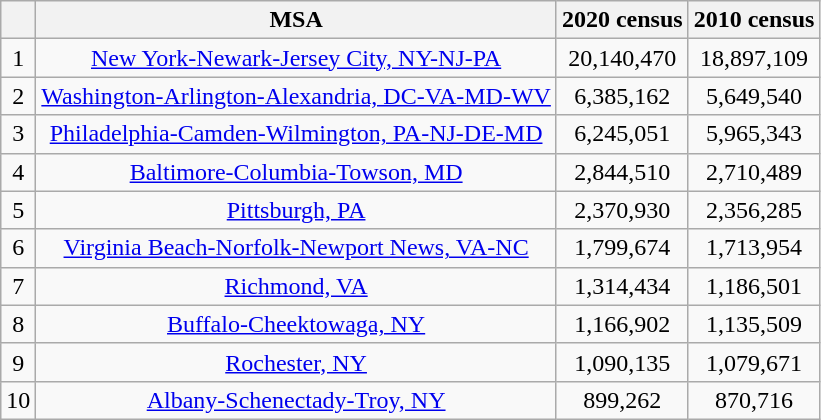<table class="wikitable" style="text-align:center">
<tr>
<th></th>
<th>MSA</th>
<th>2020 census</th>
<th>2010 census</th>
</tr>
<tr>
<td>1</td>
<td><a href='#'>New York-Newark-Jersey City, NY-NJ-PA</a></td>
<td>20,140,470</td>
<td>18,897,109</td>
</tr>
<tr>
<td>2</td>
<td><a href='#'>Washington-Arlington-Alexandria, DC-VA-MD-WV</a></td>
<td>6,385,162</td>
<td>5,649,540</td>
</tr>
<tr>
<td>3</td>
<td><a href='#'>Philadelphia-Camden-Wilmington, PA-NJ-DE-MD</a></td>
<td>6,245,051</td>
<td>5,965,343</td>
</tr>
<tr>
<td>4</td>
<td><a href='#'>Baltimore-Columbia-Towson, MD</a></td>
<td>2,844,510</td>
<td>2,710,489</td>
</tr>
<tr>
<td>5</td>
<td><a href='#'>Pittsburgh, PA</a></td>
<td>2,370,930</td>
<td>2,356,285</td>
</tr>
<tr>
<td>6</td>
<td><a href='#'>Virginia Beach-Norfolk-Newport News, VA-NC</a></td>
<td>1,799,674</td>
<td>1,713,954</td>
</tr>
<tr>
<td>7</td>
<td><a href='#'>Richmond, VA</a></td>
<td>1,314,434</td>
<td>1,186,501</td>
</tr>
<tr>
<td>8</td>
<td><a href='#'>Buffalo-Cheektowaga, NY</a></td>
<td>1,166,902</td>
<td>1,135,509</td>
</tr>
<tr>
<td>9</td>
<td><a href='#'>Rochester, NY</a></td>
<td>1,090,135</td>
<td>1,079,671</td>
</tr>
<tr>
<td>10</td>
<td><a href='#'>Albany-Schenectady-Troy, NY</a></td>
<td>899,262</td>
<td>870,716</td>
</tr>
</table>
